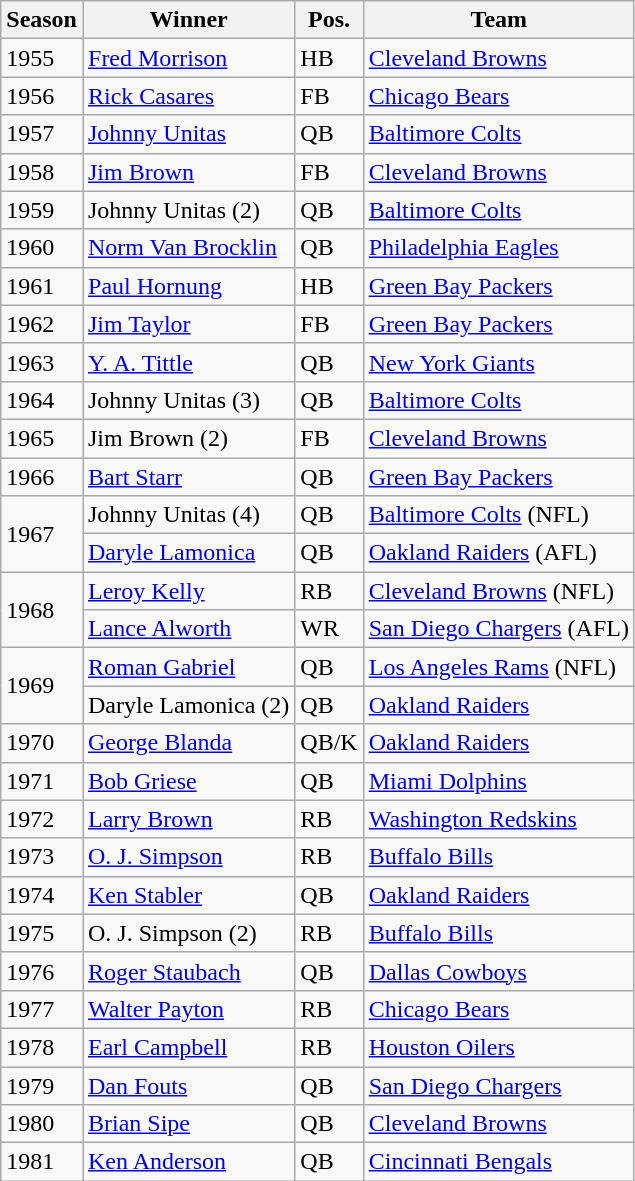<table class="wikitable sortable">
<tr>
<th>Season</th>
<th>Winner</th>
<th>Pos.</th>
<th>Team</th>
</tr>
<tr>
<td>1955</td>
<td><a href='#'>Fred Morrison</a></td>
<td>HB</td>
<td><a href='#'>Cleveland Browns</a></td>
</tr>
<tr>
<td>1956</td>
<td><a href='#'>Rick Casares</a></td>
<td>FB</td>
<td><a href='#'>Chicago Bears</a></td>
</tr>
<tr>
<td>1957</td>
<td><a href='#'>Johnny Unitas</a></td>
<td>QB</td>
<td><a href='#'>Baltimore Colts</a></td>
</tr>
<tr>
<td>1958</td>
<td><a href='#'>Jim Brown</a></td>
<td>FB</td>
<td><a href='#'>Cleveland Browns</a></td>
</tr>
<tr>
<td>1959</td>
<td>Johnny Unitas (2)</td>
<td>QB</td>
<td><a href='#'>Baltimore Colts</a></td>
</tr>
<tr>
<td>1960</td>
<td><a href='#'>Norm Van Brocklin</a></td>
<td>QB</td>
<td><a href='#'>Philadelphia Eagles</a></td>
</tr>
<tr>
<td>1961</td>
<td><a href='#'>Paul Hornung</a></td>
<td>HB</td>
<td><a href='#'>Green Bay Packers</a></td>
</tr>
<tr>
<td>1962</td>
<td><a href='#'>Jim Taylor</a></td>
<td>FB</td>
<td><a href='#'>Green Bay Packers</a></td>
</tr>
<tr>
<td>1963</td>
<td><a href='#'>Y. A. Tittle</a></td>
<td>QB</td>
<td><a href='#'>New York Giants</a></td>
</tr>
<tr>
<td>1964</td>
<td>Johnny Unitas (3)</td>
<td>QB</td>
<td><a href='#'>Baltimore Colts</a></td>
</tr>
<tr>
<td>1965</td>
<td>Jim Brown (2)</td>
<td>FB</td>
<td><a href='#'>Cleveland Browns</a></td>
</tr>
<tr>
<td>1966</td>
<td><a href='#'>Bart Starr</a></td>
<td>QB</td>
<td><a href='#'>Green Bay Packers</a></td>
</tr>
<tr>
<td rowspan="2">1967</td>
<td>Johnny Unitas (4)</td>
<td>QB</td>
<td><a href='#'>Baltimore Colts</a> (NFL)</td>
</tr>
<tr>
<td><a href='#'>Daryle Lamonica</a></td>
<td>QB</td>
<td><a href='#'>Oakland Raiders</a> (AFL)</td>
</tr>
<tr>
<td rowspan="2">1968</td>
<td><a href='#'>Leroy Kelly</a></td>
<td>RB</td>
<td><a href='#'>Cleveland Browns</a> (NFL)</td>
</tr>
<tr>
<td><a href='#'>Lance Alworth</a></td>
<td>WR</td>
<td><a href='#'>San Diego Chargers</a> (AFL)</td>
</tr>
<tr>
<td rowspan="2">1969</td>
<td><a href='#'>Roman Gabriel</a></td>
<td>QB</td>
<td><a href='#'>Los Angeles Rams</a> (NFL)</td>
</tr>
<tr>
<td>Daryle Lamonica (2)</td>
<td>QB</td>
<td><a href='#'>Oakland Raiders</a></td>
</tr>
<tr>
<td>1970</td>
<td><a href='#'>George Blanda</a></td>
<td>QB/K</td>
<td><a href='#'>Oakland Raiders</a></td>
</tr>
<tr>
<td>1971</td>
<td><a href='#'>Bob Griese</a></td>
<td>QB</td>
<td><a href='#'>Miami Dolphins</a></td>
</tr>
<tr>
<td>1972</td>
<td><a href='#'>Larry Brown</a></td>
<td>RB</td>
<td><a href='#'>Washington Redskins</a></td>
</tr>
<tr>
<td>1973</td>
<td><a href='#'>O. J. Simpson</a></td>
<td>RB</td>
<td><a href='#'>Buffalo Bills</a></td>
</tr>
<tr>
<td>1974</td>
<td><a href='#'>Ken Stabler</a></td>
<td>QB</td>
<td><a href='#'>Oakland Raiders</a></td>
</tr>
<tr>
<td>1975</td>
<td>O. J. Simpson (2)</td>
<td>RB</td>
<td><a href='#'>Buffalo Bills</a></td>
</tr>
<tr>
<td>1976</td>
<td><a href='#'>Roger Staubach</a></td>
<td>QB</td>
<td><a href='#'>Dallas Cowboys</a></td>
</tr>
<tr>
<td>1977</td>
<td><a href='#'>Walter Payton</a></td>
<td>RB</td>
<td><a href='#'>Chicago Bears</a></td>
</tr>
<tr>
<td>1978</td>
<td><a href='#'>Earl Campbell</a></td>
<td>RB</td>
<td><a href='#'>Houston Oilers</a></td>
</tr>
<tr>
<td>1979</td>
<td><a href='#'>Dan Fouts</a></td>
<td>QB</td>
<td><a href='#'>San Diego Chargers</a></td>
</tr>
<tr>
<td>1980</td>
<td><a href='#'>Brian Sipe</a></td>
<td>QB</td>
<td><a href='#'>Cleveland Browns</a></td>
</tr>
<tr>
<td>1981</td>
<td><a href='#'>Ken Anderson</a></td>
<td>QB</td>
<td><a href='#'>Cincinnati Bengals</a></td>
</tr>
</table>
